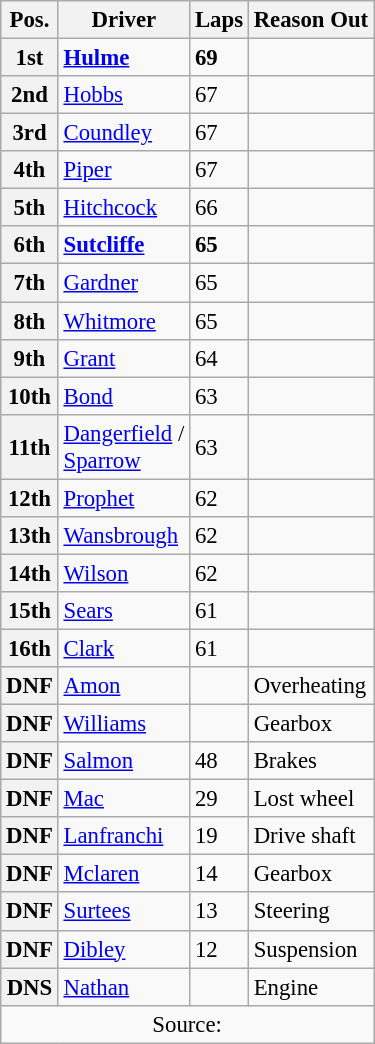<table class="wikitable" style="font-size: 95%">
<tr>
<th>Pos.</th>
<th>Driver</th>
<th>Laps</th>
<th>Reason Out</th>
</tr>
<tr>
<th><strong>1st</strong></th>
<td><strong> <a href='#'>Hulme</a> </strong></td>
<td><strong>69</strong></td>
<td></td>
</tr>
<tr>
<th>2nd</th>
<td><a href='#'>Hobbs</a></td>
<td>67</td>
<td></td>
</tr>
<tr>
<th>3rd</th>
<td><a href='#'>Coundley</a></td>
<td>67</td>
<td></td>
</tr>
<tr>
<th>4th</th>
<td><a href='#'>Piper</a></td>
<td>67</td>
<td></td>
</tr>
<tr>
<th>5th</th>
<td><a href='#'>Hitchcock</a></td>
<td>66</td>
<td></td>
</tr>
<tr>
<th><strong>6th</strong></th>
<td><strong><a href='#'>Sutcliffe</a> </strong></td>
<td><strong>65</strong></td>
<td></td>
</tr>
<tr>
<th>7th</th>
<td><a href='#'>Gardner</a></td>
<td>65</td>
<td></td>
</tr>
<tr>
<th>8th</th>
<td><a href='#'>Whitmore</a></td>
<td>65</td>
<td></td>
</tr>
<tr>
<th>9th</th>
<td><a href='#'>Grant</a></td>
<td>64</td>
<td></td>
</tr>
<tr>
<th>10th</th>
<td><a href='#'>Bond</a></td>
<td>63</td>
<td></td>
</tr>
<tr>
<th>11th</th>
<td><a href='#'>Dangerfield</a> /<br><a href='#'>Sparrow</a></td>
<td>63</td>
<td></td>
</tr>
<tr>
<th>12th</th>
<td><a href='#'>Prophet</a></td>
<td>62</td>
<td></td>
</tr>
<tr>
<th>13th</th>
<td><a href='#'>Wansbrough</a></td>
<td>62</td>
<td></td>
</tr>
<tr>
<th>14th</th>
<td><a href='#'>Wilson</a></td>
<td>62</td>
<td></td>
</tr>
<tr>
<th>15th</th>
<td><a href='#'>Sears</a></td>
<td>61</td>
<td></td>
</tr>
<tr>
<th>16th</th>
<td><a href='#'>Clark</a></td>
<td>61</td>
<td></td>
</tr>
<tr>
<th>DNF</th>
<td><a href='#'>Amon</a></td>
<td></td>
<td>Overheating</td>
</tr>
<tr>
<th>DNF</th>
<td><a href='#'>Williams</a></td>
<td></td>
<td>Gearbox</td>
</tr>
<tr>
<th>DNF</th>
<td><a href='#'>Salmon</a></td>
<td>48</td>
<td>Brakes</td>
</tr>
<tr>
<th>DNF</th>
<td><a href='#'>Mac</a></td>
<td>29</td>
<td>Lost wheel</td>
</tr>
<tr>
<th>DNF</th>
<td><a href='#'>Lanfranchi</a></td>
<td>19</td>
<td>Drive shaft</td>
</tr>
<tr>
<th>DNF</th>
<td><a href='#'>Mclaren</a></td>
<td>14</td>
<td>Gearbox</td>
</tr>
<tr>
<th>DNF</th>
<td><a href='#'>Surtees</a></td>
<td>13</td>
<td>Steering</td>
</tr>
<tr>
<th>DNF</th>
<td><a href='#'>Dibley</a></td>
<td>12</td>
<td>Suspension</td>
</tr>
<tr>
<th>DNS</th>
<td><a href='#'>Nathan</a></td>
<td></td>
<td>Engine</td>
</tr>
<tr>
<td colspan="4" style="text-align:center;">Source:</td>
</tr>
</table>
